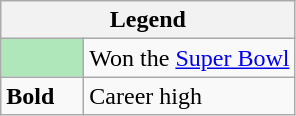<table class="wikitable mw-collapsible">
<tr>
<th colspan="2">Legend</th>
</tr>
<tr>
<td style="background:#afe6ba; width:3em;"></td>
<td>Won the <a href='#'>Super Bowl</a></td>
</tr>
<tr>
<td><strong>Bold</strong></td>
<td>Career high</td>
</tr>
</table>
